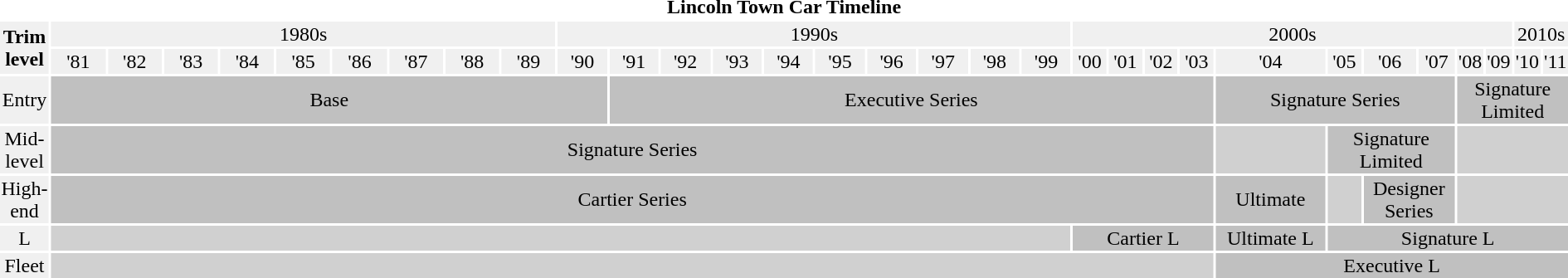<table class="toccolours" style="margin:auto;">
<tr>
<td style="text-align:center;" colspan="84"><strong>Lincoln Town Car Timeline</strong></td>
</tr>
<tr style="text-align:center; background:#f0f0f0; background:#f0f0f0;">
<td rowspan="2"><strong>Trim level</strong></td>
<td style="width:38%; " colspan="9">1980s</td>
<td style="width:38%; " colspan="10">1990s</td>
<td colspan="10" style="width:38%; ">2000s</td>
<td colspan="2">2010s</td>
</tr>
<tr style="background:#f0f0f0; text-align:center;">
<td>'81</td>
<td>'82</td>
<td>'83</td>
<td>'84</td>
<td>'85</td>
<td>'86</td>
<td>'87</td>
<td>'88</td>
<td>'89</td>
<td>'90</td>
<td>'91</td>
<td>'92</td>
<td>'93</td>
<td>'94</td>
<td>'95</td>
<td>'96</td>
<td>'97</td>
<td>'98</td>
<td>'99</td>
<td>'00</td>
<td>'01</td>
<td>'02</td>
<td>'03</td>
<td>'04</td>
<td>'05</td>
<td>'06</td>
<td>'07</td>
<td>'08</td>
<td>'09</td>
<td>'10</td>
<td>'11</td>
</tr>
<tr align="center">
<td style="background:#f0f0f0;">Entry</td>
<td style="background:silver;" colspan="10">Base</td>
<td style="background:silver;" colspan="13">Executive Series</td>
<td style="background:silver;" colspan="4">Signature Series</td>
<td style="background:silver;" colspan="4">Signature Limited</td>
</tr>
<tr align="center">
<td style="background:#f0f0f0;">Mid-level</td>
<td style="background:silver;" colspan="23">Signature Series</td>
<td style="background:#d0d0d0;"></td>
<td style="background:silver;" colspan="3">Signature Limited</td>
<td style="background:#d0d0d0;" colspan="4"></td>
</tr>
<tr align="center">
<td style="background:#f0f0f0;">High-end</td>
<td style="background:silver;" colspan="23">Cartier Series</td>
<td style="background:silver;">Ultimate</td>
<td style="background:#d0d0d0;"></td>
<td style="background:silver;" colspan="2">Designer Series</td>
<td style="background:#d0d0d0;" colspan="4"></td>
</tr>
<tr align="center">
<td style="background:#f0f0f0;">L</td>
<td style="background:#d0d0d0;" colspan="19"></td>
<td style="background:silver;" colspan="4">Cartier L</td>
<td style="background:silver;">Ultimate L</td>
<td style="background:silver;" colspan="7">Signature L</td>
</tr>
<tr align="center">
<td style="background:#f0f0f0;">Fleet</td>
<td style="background:#d0d0d0;" colspan="23"></td>
<td style="background:silver;" colspan="8">Executive L</td>
</tr>
</table>
